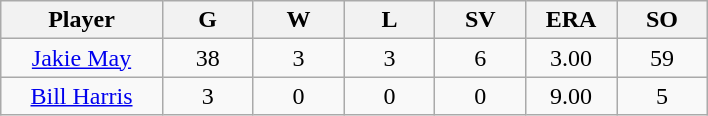<table class = "wikitable sortable">
<tr>
<th bgcolor="#DDDDFF" width="16%">Player</th>
<th bgcolor="#DDDDFF" width="9%">G</th>
<th bgcolor="#DDDDFF" width="9%">W</th>
<th bgcolor="#DDDDFF" width="9%">L</th>
<th bgcolor="#DDDDFF" width="9%">SV</th>
<th bgcolor="#DDDDFF" width="9%">ERA</th>
<th bgcolor="#DDDDFF" width="9%">SO</th>
</tr>
<tr align=center>
<td><a href='#'>Jakie May</a></td>
<td>38</td>
<td>3</td>
<td>3</td>
<td>6</td>
<td>3.00</td>
<td>59</td>
</tr>
<tr align=center>
<td><a href='#'>Bill Harris</a></td>
<td>3</td>
<td>0</td>
<td>0</td>
<td>0</td>
<td>9.00</td>
<td>5</td>
</tr>
</table>
